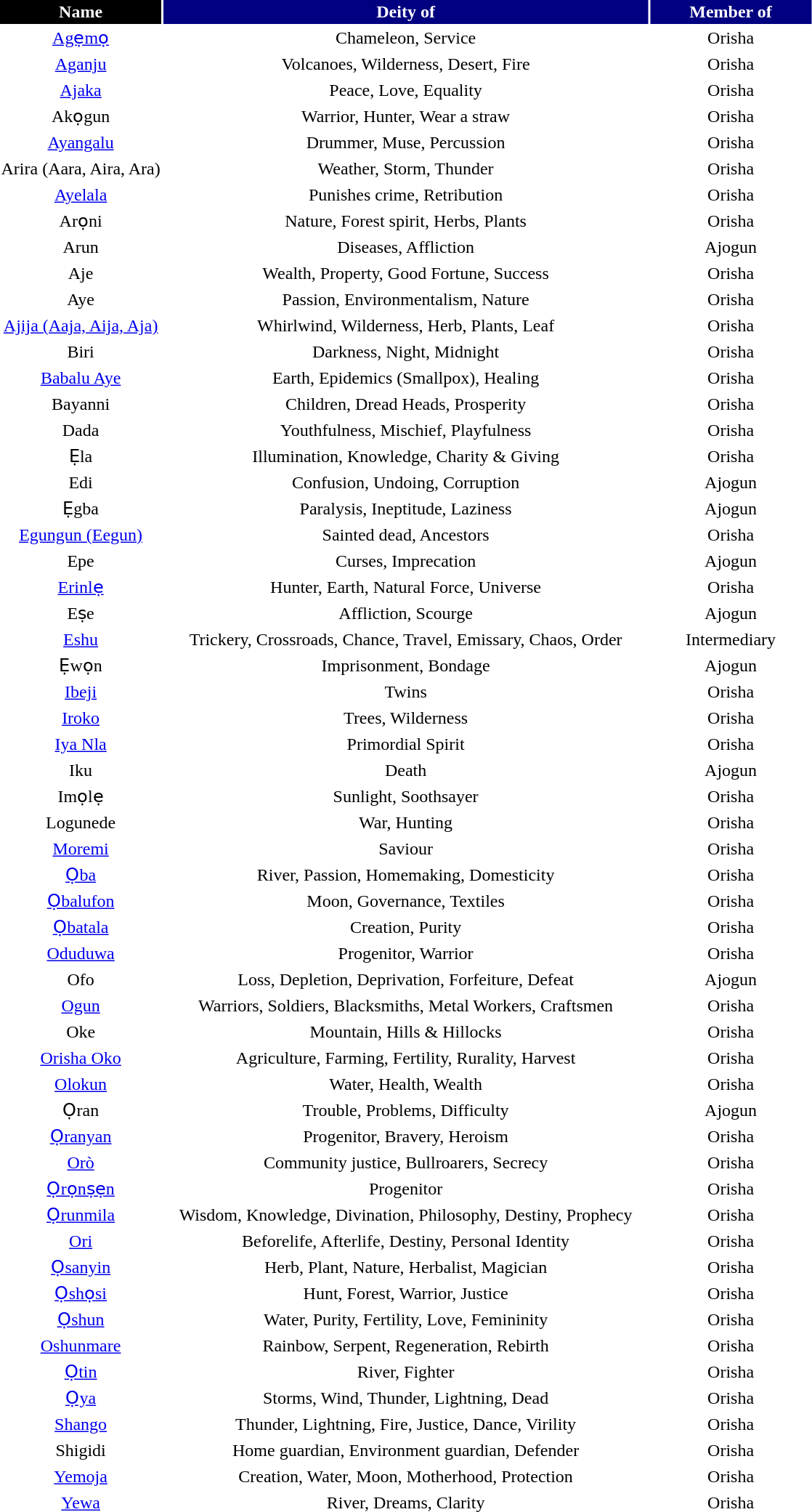<table class="wiki table" style="line-height:20px;text-align:center;">
<tr>
<th style="width:20%; color:#fff; background:black;">Name</th>
<th style="width:60%; color:#fff; background:navy;">Deity of</th>
<th style="width:20%; color:#fff; background:navy;">Member of</th>
</tr>
<tr>
<td><a href='#'>Agẹmọ</a></td>
<td>Chameleon, Service</td>
<td>Orisha</td>
</tr>
<tr>
<td><a href='#'>Aganju</a></td>
<td>Volcanoes, Wilderness, Desert, Fire</td>
<td>Orisha</td>
</tr>
<tr>
<td><a href='#'>Ajaka</a></td>
<td>Peace, Love, Equality</td>
<td>Orisha</td>
</tr>
<tr>
<td>Akọgun</td>
<td>Warrior, Hunter, Wear a straw</td>
<td>Orisha</td>
</tr>
<tr>
<td><a href='#'>Ayangalu</a></td>
<td>Drummer, Muse, Percussion</td>
<td>Orisha</td>
</tr>
<tr>
<td>Arira (Aara, Aira, Ara)</td>
<td>Weather, Storm, Thunder</td>
<td>Orisha</td>
</tr>
<tr>
<td><a href='#'>Ayelala</a></td>
<td>Punishes crime, Retribution</td>
<td>Orisha</td>
</tr>
<tr>
<td>Arọni</td>
<td>Nature, Forest spirit, Herbs, Plants</td>
<td>Orisha</td>
</tr>
<tr>
<td>Arun</td>
<td>Diseases, Affliction</td>
<td>Ajogun</td>
</tr>
<tr>
<td>Aje</td>
<td>Wealth, Property, Good Fortune, Success</td>
<td>Orisha</td>
</tr>
<tr>
<td>Aye</td>
<td>Passion, Environmentalism, Nature</td>
<td>Orisha</td>
</tr>
<tr>
<td><a href='#'>Ajija (Aaja, Aija, Aja)</a></td>
<td>Whirlwind, Wilderness, Herb, Plants, Leaf</td>
<td>Orisha</td>
</tr>
<tr>
<td>Biri</td>
<td>Darkness, Night, Midnight</td>
<td>Orisha</td>
</tr>
<tr>
<td><a href='#'>Babalu Aye</a></td>
<td>Earth, Epidemics (Smallpox), Healing</td>
<td>Orisha</td>
</tr>
<tr>
<td>Bayanni</td>
<td>Children, Dread Heads, Prosperity</td>
<td>Orisha</td>
</tr>
<tr>
<td>Dada</td>
<td>Youthfulness, Mischief, Playfulness</td>
<td>Orisha</td>
</tr>
<tr>
<td>Ẹla</td>
<td>Illumination, Knowledge, Charity & Giving</td>
<td>Orisha</td>
</tr>
<tr>
<td>Edi</td>
<td>Confusion, Undoing, Corruption</td>
<td>Ajogun</td>
</tr>
<tr>
<td>Ẹgba</td>
<td>Paralysis, Ineptitude, Laziness</td>
<td>Ajogun</td>
</tr>
<tr>
<td><a href='#'>Egungun (Eegun)</a></td>
<td>Sainted dead, Ancestors</td>
<td>Orisha</td>
</tr>
<tr>
<td>Epe</td>
<td>Curses, Imprecation</td>
<td>Ajogun</td>
</tr>
<tr>
<td><a href='#'>Erinlẹ</a></td>
<td>Hunter, Earth, Natural Force, Universe</td>
<td>Orisha</td>
</tr>
<tr>
<td>Eṣe</td>
<td>Affliction, Scourge</td>
<td>Ajogun</td>
</tr>
<tr>
<td><a href='#'>Eshu</a></td>
<td>Trickery, Crossroads, Chance, Travel, Emissary, Chaos, Order</td>
<td>Intermediary</td>
</tr>
<tr>
<td>Ẹwọn</td>
<td>Imprisonment, Bondage</td>
<td>Ajogun</td>
</tr>
<tr>
<td><a href='#'>Ibeji</a></td>
<td>Twins</td>
<td>Orisha</td>
</tr>
<tr>
<td><a href='#'>Iroko</a></td>
<td>Trees, Wilderness</td>
<td>Orisha</td>
</tr>
<tr>
<td><a href='#'>Iya Nla</a></td>
<td>Primordial Spirit</td>
<td>Orisha</td>
</tr>
<tr>
<td>Iku</td>
<td>Death</td>
<td>Ajogun</td>
</tr>
<tr>
<td>Imọlẹ</td>
<td>Sunlight, Soothsayer</td>
<td>Orisha</td>
</tr>
<tr>
<td>Logunede</td>
<td>War, Hunting</td>
<td>Orisha</td>
</tr>
<tr>
<td><a href='#'>Moremi</a></td>
<td>Saviour</td>
<td>Orisha</td>
</tr>
<tr>
<td><a href='#'>Ọba</a></td>
<td>River, Passion, Homemaking, Domesticity</td>
<td>Orisha</td>
</tr>
<tr>
<td><a href='#'>Ọbalufon</a></td>
<td>Moon, Governance, Textiles</td>
<td>Orisha</td>
</tr>
<tr>
<td><a href='#'>Ọbatala</a></td>
<td>Creation, Purity</td>
<td>Orisha</td>
</tr>
<tr>
<td><a href='#'>Oduduwa</a></td>
<td>Progenitor, Warrior</td>
<td>Orisha</td>
</tr>
<tr>
<td>Ofo</td>
<td>Loss, Depletion, Deprivation, Forfeiture, Defeat</td>
<td>Ajogun</td>
</tr>
<tr>
<td><a href='#'>Ogun</a></td>
<td>Warriors, Soldiers, Blacksmiths, Metal Workers, Craftsmen</td>
<td>Orisha</td>
</tr>
<tr>
<td>Oke</td>
<td>Mountain, Hills & Hillocks</td>
<td>Orisha</td>
</tr>
<tr>
<td><a href='#'>Orisha Oko</a></td>
<td>Agriculture, Farming, Fertility, Rurality, Harvest</td>
<td>Orisha</td>
</tr>
<tr>
<td><a href='#'>Olokun</a></td>
<td>Water, Health, Wealth</td>
<td>Orisha</td>
</tr>
<tr>
<td>Ọran</td>
<td>Trouble, Problems, Difficulty</td>
<td>Ajogun</td>
</tr>
<tr>
<td><a href='#'>Ọranyan</a></td>
<td>Progenitor, Bravery, Heroism</td>
<td>Orisha</td>
</tr>
<tr>
<td><a href='#'>Orò</a></td>
<td>Community justice, Bullroarers, Secrecy</td>
<td>Orisha</td>
</tr>
<tr>
<td><a href='#'>Ọrọnṣẹn</a></td>
<td>Progenitor</td>
<td>Orisha</td>
</tr>
<tr>
<td><a href='#'>Ọrunmila</a></td>
<td>Wisdom, Knowledge, Divination, Philosophy, Destiny, Prophecy</td>
<td>Orisha</td>
</tr>
<tr>
<td><a href='#'>Ori</a></td>
<td>Beforelife, Afterlife, Destiny, Personal Identity</td>
<td>Orisha</td>
</tr>
<tr>
<td><a href='#'>Ọsanyin</a></td>
<td>Herb, Plant, Nature, Herbalist, Magician</td>
<td>Orisha</td>
</tr>
<tr>
<td><a href='#'>Ọshọsi</a></td>
<td>Hunt, Forest, Warrior, Justice</td>
<td>Orisha</td>
</tr>
<tr>
<td><a href='#'>Ọshun</a></td>
<td>Water, Purity, Fertility, Love, Femininity</td>
<td>Orisha</td>
</tr>
<tr>
<td><a href='#'>Oshunmare</a></td>
<td>Rainbow, Serpent, Regeneration, Rebirth</td>
<td>Orisha</td>
</tr>
<tr>
<td><a href='#'>Ọtin</a></td>
<td>River, Fighter</td>
<td>Orisha</td>
</tr>
<tr>
<td><a href='#'>Ọya</a></td>
<td>Storms, Wind, Thunder, Lightning, Dead</td>
<td>Orisha</td>
</tr>
<tr>
<td><a href='#'>Shango</a></td>
<td>Thunder, Lightning, Fire, Justice, Dance, Virility</td>
<td>Orisha</td>
</tr>
<tr>
<td>Shigidi</td>
<td>Home guardian, Environment guardian, Defender</td>
<td>Orisha</td>
</tr>
<tr>
<td><a href='#'>Yemoja</a></td>
<td>Creation, Water, Moon, Motherhood, Protection</td>
<td>Orisha</td>
</tr>
<tr>
<td><a href='#'>Yewa</a></td>
<td>River, Dreams, Clarity</td>
<td>Orisha</td>
</tr>
</table>
